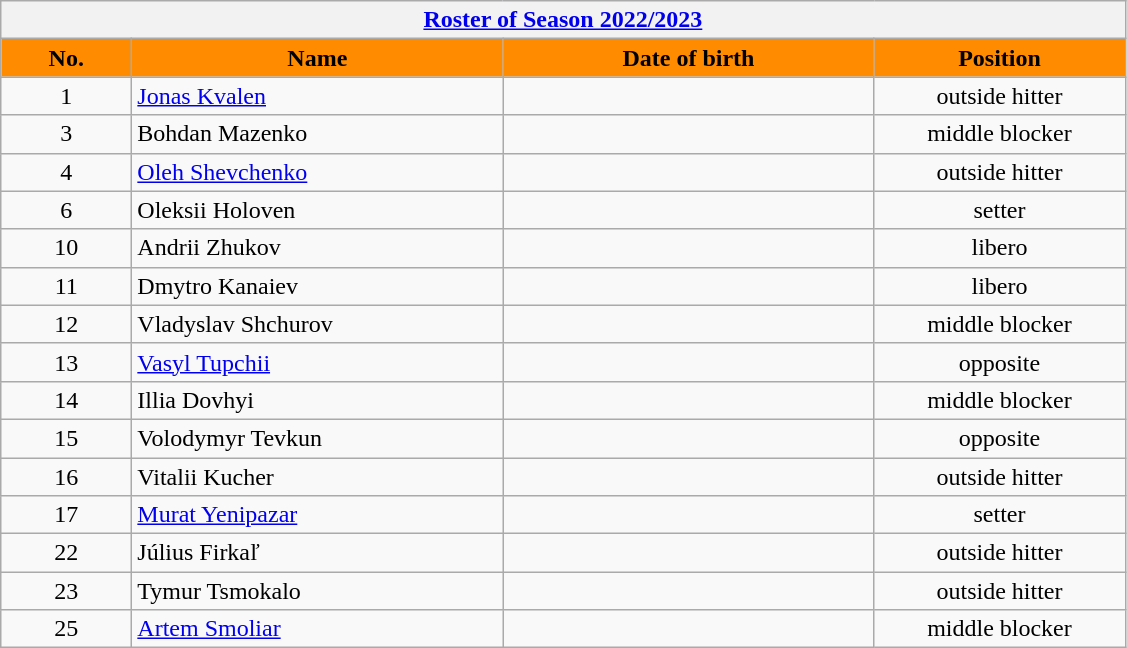<table class="wikitable collapsible collapsed" style="font-size:100%; text-align:center;">
<tr>
<th colspan=5 style="width:30em"><a href='#'>Roster of Season 2022/2023</a></th>
</tr>
<tr>
<th style="color:#000000; background-color:#FF8C00; width:5em">No.</th>
<th style="color:#000000; background-color:#FF8C00; width:15em">Name</th>
<th style="color:#000000; background-color:#FF8C00; width:15em">Date of birth</th>
<th style="color:#000000; background-color:#FF8C00; width:10em">Position</th>
</tr>
<tr>
<td>1</td>
<td align=left> <a href='#'>Jonas Kvalen</a></td>
<td align=right></td>
<td>outside hitter</td>
</tr>
<tr>
<td>3</td>
<td align=left> Bohdan Mazenko</td>
<td align=right></td>
<td>middle blocker</td>
</tr>
<tr>
<td>4</td>
<td align=left> <a href='#'>Oleh Shevchenko</a></td>
<td align=right></td>
<td>outside hitter</td>
</tr>
<tr>
<td>6</td>
<td align=left> Oleksii Holoven</td>
<td align=right></td>
<td>setter</td>
</tr>
<tr>
<td>10</td>
<td align=left> Andrii Zhukov</td>
<td align=right></td>
<td>libero</td>
</tr>
<tr>
<td>11</td>
<td align=left> Dmytro Kanaiev</td>
<td align=right></td>
<td>libero</td>
</tr>
<tr>
<td>12</td>
<td align=left> Vladyslav Shchurov</td>
<td align=right></td>
<td>middle blocker</td>
</tr>
<tr>
<td>13</td>
<td align=left> <a href='#'>Vasyl Tupchii</a></td>
<td align=right></td>
<td>opposite</td>
</tr>
<tr>
<td>14</td>
<td align=left> Illia Dovhyi</td>
<td align=right></td>
<td>middle blocker</td>
</tr>
<tr>
<td>15</td>
<td align=left> Volodymyr Tevkun</td>
<td align=right></td>
<td>opposite</td>
</tr>
<tr>
<td>16</td>
<td align=left> Vitalii Kucher</td>
<td align=right></td>
<td>outside hitter</td>
</tr>
<tr>
<td>17</td>
<td align=left> <a href='#'>Murat Yenipazar</a></td>
<td align=right></td>
<td>setter</td>
</tr>
<tr>
<td>22</td>
<td align=left> Július Firkaľ</td>
<td align=right></td>
<td>outside hitter</td>
</tr>
<tr>
<td>23</td>
<td align=left> Tymur Tsmokalo</td>
<td align=right></td>
<td>outside hitter</td>
</tr>
<tr>
<td>25</td>
<td align=left> <a href='#'>Artem Smoliar</a></td>
<td align=right></td>
<td>middle blocker</td>
</tr>
</table>
